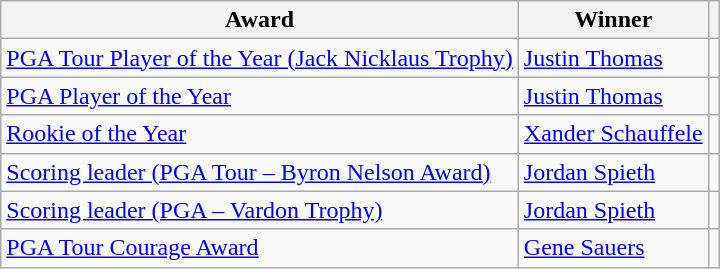<table class="wikitable">
<tr>
<th>Award</th>
<th>Winner</th>
<th></th>
</tr>
<tr>
<td><a href='#'>PGA Tour Player of the Year (Jack Nicklaus Trophy)</a></td>
<td> <a href='#'>Justin Thomas</a></td>
<td></td>
</tr>
<tr>
<td><a href='#'>PGA Player of the Year</a></td>
<td> <a href='#'>Justin Thomas</a></td>
<td></td>
</tr>
<tr>
<td><a href='#'>Rookie of the Year</a></td>
<td> <a href='#'>Xander Schauffele</a></td>
<td></td>
</tr>
<tr>
<td><a href='#'>Scoring leader (PGA Tour – Byron Nelson Award)</a></td>
<td> <a href='#'>Jordan Spieth</a></td>
<td></td>
</tr>
<tr>
<td><a href='#'>Scoring leader (PGA – Vardon Trophy)</a></td>
<td> <a href='#'>Jordan Spieth</a></td>
<td></td>
</tr>
<tr>
<td><a href='#'>PGA Tour Courage Award</a></td>
<td> <a href='#'>Gene Sauers</a></td>
<td></td>
</tr>
</table>
